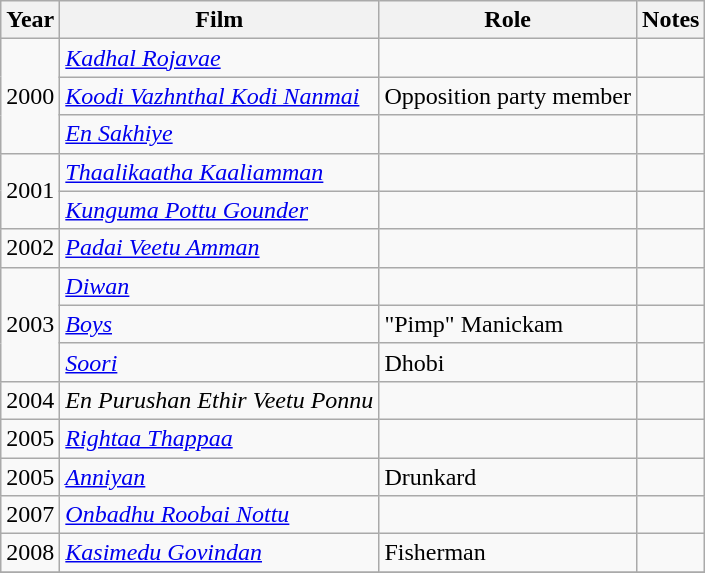<table class="wikitable sortable">
<tr>
<th>Year</th>
<th>Film</th>
<th>Role</th>
<th class="unsortable">Notes</th>
</tr>
<tr>
<td rowspan="3">2000</td>
<td><em><a href='#'>Kadhal Rojavae</a></em></td>
<td></td>
<td></td>
</tr>
<tr>
<td><em><a href='#'>Koodi Vazhnthal Kodi Nanmai</a></em></td>
<td>Opposition party member</td>
<td></td>
</tr>
<tr>
<td><em><a href='#'>En Sakhiye</a></em></td>
<td></td>
<td></td>
</tr>
<tr>
<td rowspan="2">2001</td>
<td><em><a href='#'>Thaalikaatha Kaaliamman</a></em></td>
<td></td>
<td></td>
</tr>
<tr>
<td><em><a href='#'>Kunguma Pottu Gounder</a></em></td>
<td></td>
<td></td>
</tr>
<tr>
<td>2002</td>
<td><em><a href='#'>Padai Veetu Amman</a></em></td>
<td></td>
<td></td>
</tr>
<tr>
<td rowspan="3">2003</td>
<td><em><a href='#'>Diwan</a></em></td>
<td></td>
<td></td>
</tr>
<tr>
<td><em><a href='#'>Boys</a></em></td>
<td>"Pimp" Manickam</td>
<td></td>
</tr>
<tr>
<td><em><a href='#'>Soori</a></em></td>
<td>Dhobi</td>
<td></td>
</tr>
<tr>
<td>2004</td>
<td><em>En Purushan Ethir Veetu Ponnu</em></td>
<td></td>
<td></td>
</tr>
<tr>
<td>2005</td>
<td><em><a href='#'>Rightaa Thappaa</a></em></td>
<td></td>
<td></td>
</tr>
<tr>
<td>2005</td>
<td><em><a href='#'>Anniyan</a></em></td>
<td>Drunkard</td>
<td></td>
</tr>
<tr>
<td>2007</td>
<td><em><a href='#'>Onbadhu Roobai Nottu</a></em></td>
<td></td>
<td></td>
</tr>
<tr>
<td>2008</td>
<td><em><a href='#'>Kasimedu Govindan</a></em></td>
<td>Fisherman</td>
<td></td>
</tr>
<tr>
</tr>
</table>
